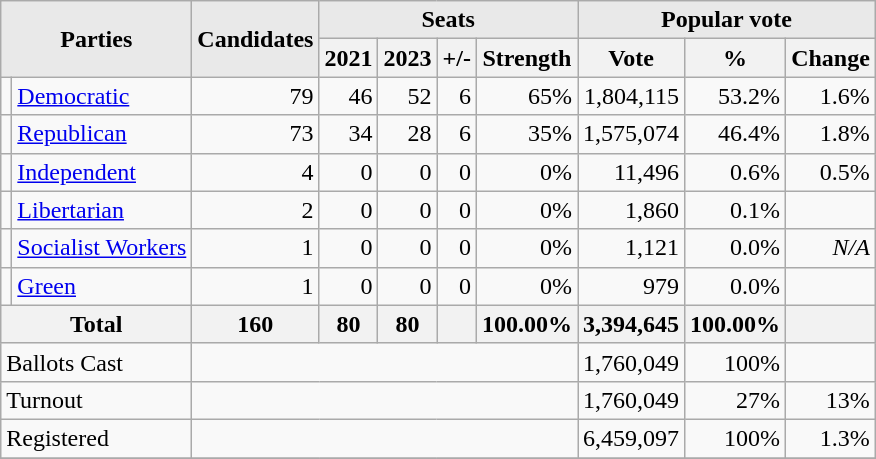<table class=wikitable>
<tr>
<th style="background-color:#E9E9E9" align=center rowspan= 2 colspan=2>Parties</th>
<th style="background-color:#E9E9E9" align=center rowspan= 2>Candidates</th>
<th style="background-color:#E9E9E9" align=center colspan=4>Seats</th>
<th style="background-color:#E9E9E9" align=center colspan=3>Popular vote</th>
</tr>
<tr>
<th align=center>2021</th>
<th align=center>2023</th>
<th align=center>+/-</th>
<th align=center>Strength</th>
<th align=center>Vote</th>
<th align=center>%</th>
<th align=center>Change</th>
</tr>
<tr>
<td></td>
<td align=left><a href='#'>Democratic</a></td>
<td align=right>79</td>
<td align=right>46</td>
<td align=right>52</td>
<td align=right>6</td>
<td align=right>65%</td>
<td align=right>1,804,115</td>
<td align=right>53.2%</td>
<td align=right> 1.6%</td>
</tr>
<tr>
<td></td>
<td align=left><a href='#'>Republican</a></td>
<td align=right>73</td>
<td align=right>34</td>
<td align=right>28</td>
<td align=right>6</td>
<td align=right>35%</td>
<td align=right>1,575,074</td>
<td align=right>46.4%</td>
<td align=right> 1.8%</td>
</tr>
<tr>
<td></td>
<td><a href='#'>Independent</a></td>
<td align=right>4</td>
<td align=right>0</td>
<td align=right>0</td>
<td align=right>0</td>
<td align=right>0%</td>
<td align=right>11,496</td>
<td align=right>0.6%</td>
<td align=right> 0.5%</td>
</tr>
<tr>
<td></td>
<td><a href='#'>Libertarian</a></td>
<td align=right>2</td>
<td align=right>0</td>
<td align=right>0</td>
<td align=right>0</td>
<td align=right>0%</td>
<td align=right>1,860</td>
<td align=right>0.1%</td>
<td align=right></td>
</tr>
<tr>
<td></td>
<td><a href='#'>Socialist Workers</a></td>
<td align=right>1</td>
<td align=right>0</td>
<td align=right>0</td>
<td align=right>0</td>
<td align=right>0%</td>
<td align=right>1,121</td>
<td align=right>0.0%</td>
<td align=right><em>N/A</em></td>
</tr>
<tr>
<td></td>
<td><a href='#'>Green</a></td>
<td align=right>1</td>
<td align=right>0</td>
<td align=right>0</td>
<td align=right>0</td>
<td align=right>0%</td>
<td align=right>979</td>
<td align=right>0.0%</td>
<td align=right></td>
</tr>
<tr>
<th align=center colspan="2">Total</th>
<th align=center>160</th>
<th align=center>80</th>
<th align=center>80</th>
<th align=center></th>
<th align=center>100.00%</th>
<th align=center>3,394,645</th>
<th align=center>100.00%</th>
<th align=center></th>
</tr>
<tr>
<td align=left colspan="2">Ballots Cast</td>
<td colspan=5></td>
<td align=right>1,760,049</td>
<td align=right>100%</td>
<td align=right></td>
</tr>
<tr>
<td align=left colspan="2">Turnout</td>
<td colspan=5></td>
<td align=right>1,760,049</td>
<td align=right>27%</td>
<td align=right> 13%</td>
</tr>
<tr>
<td align=left colspan="2">Registered</td>
<td colspan=5></td>
<td align=right>6,459,097</td>
<td align=right>100%</td>
<td align=right> 1.3%</td>
</tr>
<tr>
</tr>
</table>
